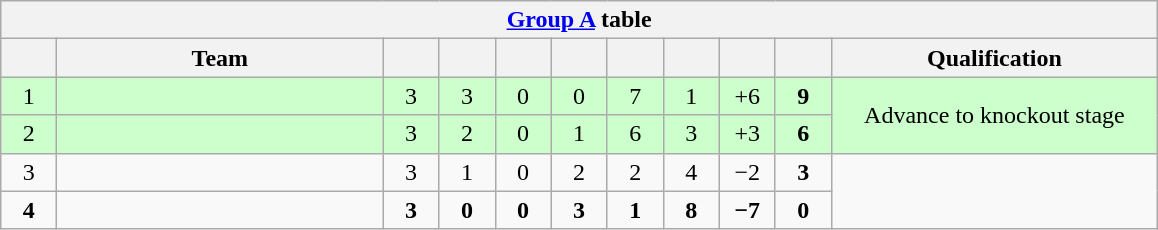<table class="wikitable" style="text-align:center">
<tr>
<th colspan="11"><a href='#'>Group A</a> table</th>
</tr>
<tr>
<th width="30"></th>
<th width="210">Team</th>
<th width="30"></th>
<th width="30"></th>
<th width="30"></th>
<th width="30"></th>
<th width="30"></th>
<th width="30"></th>
<th width="30"></th>
<th width="30"></th>
<th width="210">Qualification</th>
</tr>
<tr bgcolor="#ccffcc">
<td>1</td>
<td align="left"></td>
<td>3</td>
<td>3</td>
<td>0</td>
<td>0</td>
<td>7</td>
<td>1</td>
<td>+6</td>
<td><strong>9</strong></td>
<td rowspan="2">Advance to knockout stage</td>
</tr>
<tr bgcolor="#ccffcc">
<td>2</td>
<td align="left"></td>
<td>3</td>
<td>2</td>
<td>0</td>
<td>1</td>
<td>6</td>
<td>3</td>
<td>+3</td>
<td><strong>6</strong></td>
</tr>
<tr>
<td>3</td>
<td align="left"></td>
<td>3</td>
<td>1</td>
<td>0</td>
<td>2</td>
<td>2</td>
<td>4</td>
<td>−2</td>
<td><strong>3</strong></td>
<td rowspan="2"></td>
</tr>
<tr>
<td><strong>4</strong></td>
<td align="left"><strong></strong></td>
<td><strong>3</strong></td>
<td><strong>0</strong></td>
<td><strong>0</strong></td>
<td><strong>3</strong></td>
<td><strong>1</strong></td>
<td><strong>8</strong></td>
<td><strong>−7</strong></td>
<td><strong>0</strong></td>
</tr>
</table>
